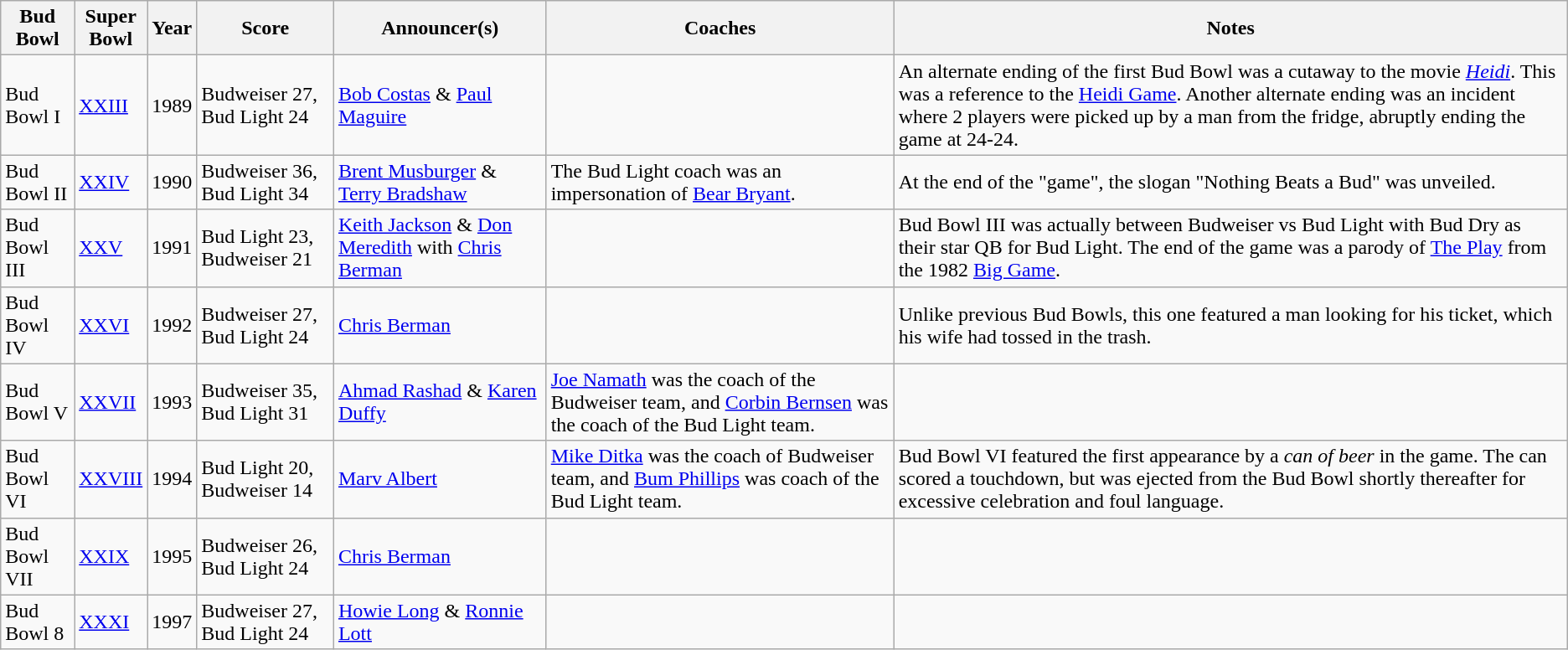<table class="wikitable">
<tr>
<th>Bud<br>Bowl</th>
<th>Super<br>Bowl</th>
<th>Year</th>
<th>Score</th>
<th>Announcer(s)</th>
<th>Coaches</th>
<th>Notes</th>
</tr>
<tr>
<td>Bud Bowl I</td>
<td><a href='#'>XXIII</a></td>
<td>1989</td>
<td>Budweiser 27, Bud Light 24</td>
<td><a href='#'>Bob Costas</a> & <a href='#'>Paul Maguire</a></td>
<td></td>
<td>An alternate ending of the first Bud Bowl was a cutaway to the movie <a href='#'><em>Heidi</em></a>. This was a reference to the <a href='#'>Heidi Game</a>. Another alternate ending was an incident where 2 players were picked up by a man from the fridge, abruptly ending the game at 24-24.</td>
</tr>
<tr>
<td>Bud Bowl II</td>
<td><a href='#'>XXIV</a></td>
<td>1990</td>
<td>Budweiser 36, Bud Light 34</td>
<td><a href='#'>Brent Musburger</a> & <a href='#'>Terry Bradshaw</a></td>
<td>The Bud Light coach was an impersonation of <a href='#'>Bear Bryant</a>.</td>
<td>At the end of the "game", the slogan "Nothing Beats a Bud" was unveiled.</td>
</tr>
<tr>
<td>Bud Bowl III</td>
<td><a href='#'>XXV</a></td>
<td>1991</td>
<td>Bud Light 23, Budweiser 21</td>
<td><a href='#'>Keith Jackson</a> & <a href='#'>Don Meredith</a> with <a href='#'>Chris Berman</a></td>
<td></td>
<td>Bud Bowl III was actually between Budweiser vs Bud Light with Bud Dry as their star QB for Bud Light. The end of the game was a parody of <a href='#'>The Play</a> from the 1982 <a href='#'>Big Game</a>.</td>
</tr>
<tr>
<td>Bud Bowl IV</td>
<td><a href='#'>XXVI</a></td>
<td>1992</td>
<td>Budweiser 27, Bud Light 24</td>
<td><a href='#'>Chris Berman</a></td>
<td></td>
<td>Unlike previous Bud Bowls, this one featured a man looking for his ticket, which his wife had tossed in the trash.</td>
</tr>
<tr>
<td>Bud Bowl V</td>
<td><a href='#'>XXVII</a></td>
<td>1993</td>
<td>Budweiser 35, Bud Light 31</td>
<td><a href='#'>Ahmad Rashad</a> & <a href='#'>Karen Duffy</a></td>
<td><a href='#'>Joe Namath</a> was the coach of the Budweiser team, and <a href='#'>Corbin Bernsen</a> was the coach of the Bud Light team.</td>
<td></td>
</tr>
<tr>
<td>Bud Bowl VI</td>
<td><a href='#'>XXVIII</a></td>
<td>1994</td>
<td>Bud Light 20, Budweiser 14</td>
<td><a href='#'>Marv Albert</a></td>
<td><a href='#'>Mike Ditka</a> was the coach of Budweiser team, and <a href='#'>Bum Phillips</a> was coach of the Bud Light team.</td>
<td>Bud Bowl VI featured the first appearance by a <em>can of beer</em> in the game. The can scored a touchdown, but was ejected from the Bud Bowl shortly thereafter for excessive celebration and foul language.</td>
</tr>
<tr>
<td>Bud Bowl VII</td>
<td><a href='#'>XXIX</a></td>
<td>1995</td>
<td>Budweiser 26, Bud Light 24</td>
<td><a href='#'>Chris Berman</a></td>
<td></td>
<td></td>
</tr>
<tr>
<td>Bud Bowl 8</td>
<td><a href='#'>XXXI</a></td>
<td>1997</td>
<td>Budweiser 27, Bud Light 24</td>
<td><a href='#'>Howie Long</a> & <a href='#'>Ronnie Lott</a></td>
<td></td>
<td></td>
</tr>
</table>
